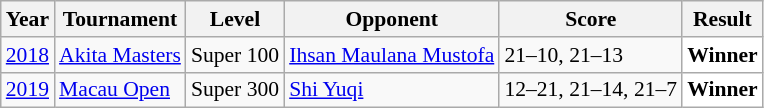<table class="sortable wikitable" style="font-size: 90%;">
<tr>
<th>Year</th>
<th>Tournament</th>
<th>Level</th>
<th>Opponent</th>
<th>Score</th>
<th>Result</th>
</tr>
<tr>
<td align="center"><a href='#'>2018</a></td>
<td align="left"><a href='#'>Akita Masters</a></td>
<td align="left">Super 100</td>
<td align="left"> <a href='#'>Ihsan Maulana Mustofa</a></td>
<td align="left">21–10, 21–13</td>
<td style="text-align:left; background:white"> <strong>Winner</strong></td>
</tr>
<tr>
<td align="center"><a href='#'>2019</a></td>
<td align="left"><a href='#'>Macau Open</a></td>
<td align="left">Super 300</td>
<td align="left"> <a href='#'>Shi Yuqi</a></td>
<td align="left">12–21, 21–14, 21–7</td>
<td style="text-align:left; background:white"> <strong>Winner</strong></td>
</tr>
</table>
